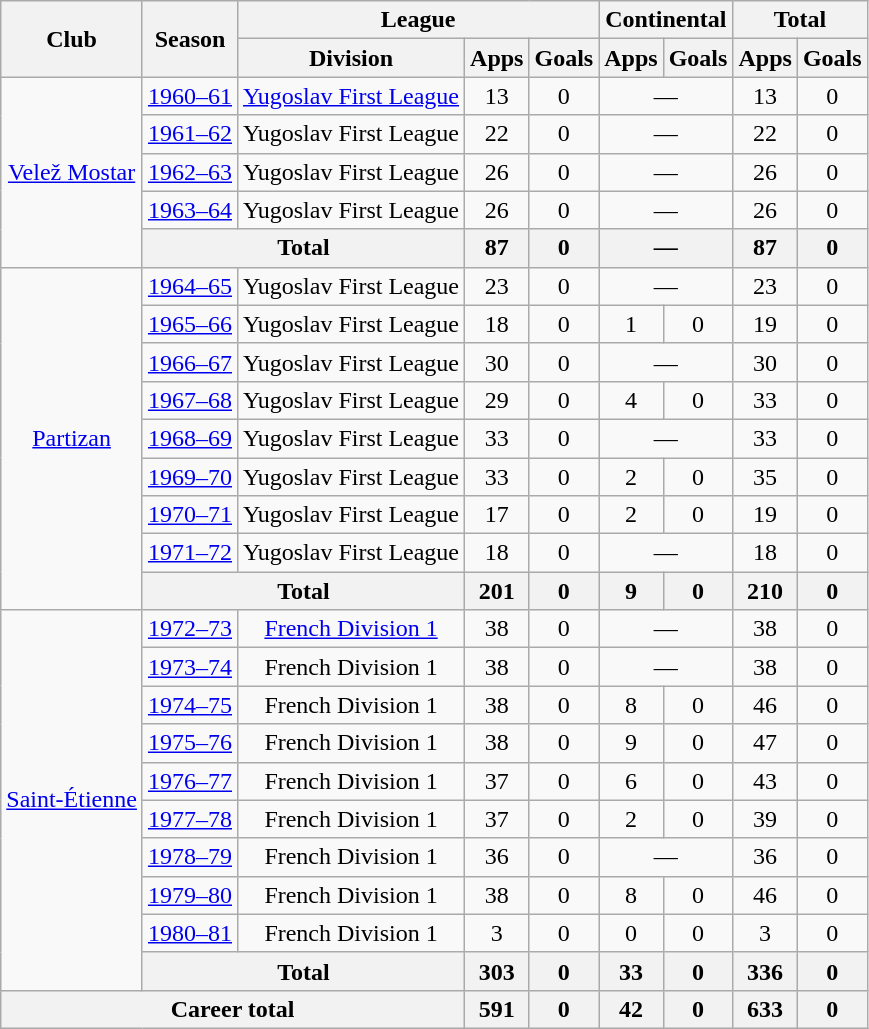<table class="wikitable" style="text-align:center">
<tr>
<th rowspan="2">Club</th>
<th rowspan="2">Season</th>
<th colspan="3">League</th>
<th colspan="2">Continental</th>
<th colspan="2">Total</th>
</tr>
<tr>
<th>Division</th>
<th>Apps</th>
<th>Goals</th>
<th>Apps</th>
<th>Goals</th>
<th>Apps</th>
<th>Goals</th>
</tr>
<tr>
<td rowspan="5"><a href='#'>Velež Mostar</a></td>
<td><a href='#'>1960–61</a></td>
<td><a href='#'>Yugoslav First League</a></td>
<td>13</td>
<td>0</td>
<td colspan="2">—</td>
<td>13</td>
<td>0</td>
</tr>
<tr>
<td><a href='#'>1961–62</a></td>
<td>Yugoslav First League</td>
<td>22</td>
<td>0</td>
<td colspan="2">—</td>
<td>22</td>
<td>0</td>
</tr>
<tr>
<td><a href='#'>1962–63</a></td>
<td>Yugoslav First League</td>
<td>26</td>
<td>0</td>
<td colspan="2">—</td>
<td>26</td>
<td>0</td>
</tr>
<tr>
<td><a href='#'>1963–64</a></td>
<td>Yugoslav First League</td>
<td>26</td>
<td>0</td>
<td colspan="2">—</td>
<td>26</td>
<td>0</td>
</tr>
<tr>
<th colspan="2">Total</th>
<th>87</th>
<th>0</th>
<th colspan="2">—</th>
<th>87</th>
<th>0</th>
</tr>
<tr>
<td rowspan="9"><a href='#'>Partizan</a></td>
<td><a href='#'>1964–65</a></td>
<td>Yugoslav First League</td>
<td>23</td>
<td>0</td>
<td colspan="2">—</td>
<td>23</td>
<td>0</td>
</tr>
<tr>
<td><a href='#'>1965–66</a></td>
<td>Yugoslav First League</td>
<td>18</td>
<td>0</td>
<td>1</td>
<td>0</td>
<td>19</td>
<td>0</td>
</tr>
<tr>
<td><a href='#'>1966–67</a></td>
<td>Yugoslav First League</td>
<td>30</td>
<td>0</td>
<td colspan="2">—</td>
<td>30</td>
<td>0</td>
</tr>
<tr>
<td><a href='#'>1967–68</a></td>
<td>Yugoslav First League</td>
<td>29</td>
<td>0</td>
<td>4</td>
<td>0</td>
<td>33</td>
<td>0</td>
</tr>
<tr>
<td><a href='#'>1968–69</a></td>
<td>Yugoslav First League</td>
<td>33</td>
<td>0</td>
<td colspan="2">—</td>
<td>33</td>
<td>0</td>
</tr>
<tr>
<td><a href='#'>1969–70</a></td>
<td>Yugoslav First League</td>
<td>33</td>
<td>0</td>
<td>2</td>
<td>0</td>
<td>35</td>
<td>0</td>
</tr>
<tr>
<td><a href='#'>1970–71</a></td>
<td>Yugoslav First League</td>
<td>17</td>
<td>0</td>
<td>2</td>
<td>0</td>
<td>19</td>
<td>0</td>
</tr>
<tr>
<td><a href='#'>1971–72</a></td>
<td>Yugoslav First League</td>
<td>18</td>
<td>0</td>
<td colspan="2">—</td>
<td>18</td>
<td>0</td>
</tr>
<tr>
<th colspan="2">Total</th>
<th>201</th>
<th>0</th>
<th>9</th>
<th>0</th>
<th>210</th>
<th>0</th>
</tr>
<tr>
<td rowspan="10"><a href='#'>Saint-Étienne</a></td>
<td><a href='#'>1972–73</a></td>
<td><a href='#'>French Division 1</a></td>
<td>38</td>
<td>0</td>
<td colspan="2">—</td>
<td>38</td>
<td>0</td>
</tr>
<tr>
<td><a href='#'>1973–74</a></td>
<td>French Division 1</td>
<td>38</td>
<td>0</td>
<td colspan="2">—</td>
<td>38</td>
<td>0</td>
</tr>
<tr>
<td><a href='#'>1974–75</a></td>
<td>French Division 1</td>
<td>38</td>
<td>0</td>
<td>8</td>
<td>0</td>
<td>46</td>
<td>0</td>
</tr>
<tr>
<td><a href='#'>1975–76</a></td>
<td>French Division 1</td>
<td>38</td>
<td>0</td>
<td>9</td>
<td>0</td>
<td>47</td>
<td>0</td>
</tr>
<tr>
<td><a href='#'>1976–77</a></td>
<td>French Division 1</td>
<td>37</td>
<td>0</td>
<td>6</td>
<td>0</td>
<td>43</td>
<td>0</td>
</tr>
<tr>
<td><a href='#'>1977–78</a></td>
<td>French Division 1</td>
<td>37</td>
<td>0</td>
<td>2</td>
<td>0</td>
<td>39</td>
<td>0</td>
</tr>
<tr>
<td><a href='#'>1978–79</a></td>
<td>French Division 1</td>
<td>36</td>
<td>0</td>
<td colspan="2">—</td>
<td>36</td>
<td>0</td>
</tr>
<tr>
<td><a href='#'>1979–80</a></td>
<td>French Division 1</td>
<td>38</td>
<td>0</td>
<td>8</td>
<td>0</td>
<td>46</td>
<td>0</td>
</tr>
<tr>
<td><a href='#'>1980–81</a></td>
<td>French Division 1</td>
<td>3</td>
<td>0</td>
<td>0</td>
<td>0</td>
<td>3</td>
<td>0</td>
</tr>
<tr>
<th colspan="2">Total</th>
<th>303</th>
<th>0</th>
<th>33</th>
<th>0</th>
<th>336</th>
<th>0</th>
</tr>
<tr>
<th colspan="3">Career total</th>
<th>591</th>
<th>0</th>
<th>42</th>
<th>0</th>
<th>633</th>
<th>0</th>
</tr>
</table>
